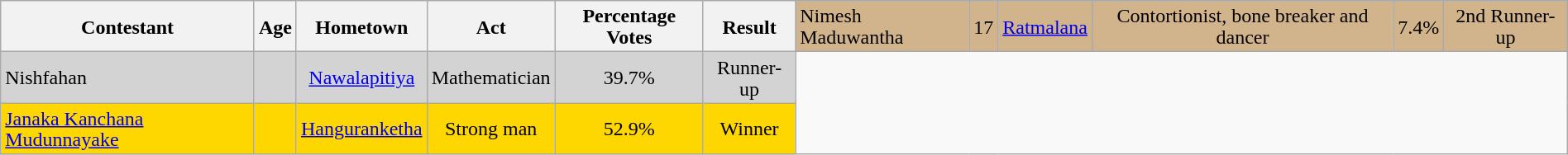<table class="wikitable" style="text-align:center; line-height:17px; width:100%;">
<tr>
<th rowspan=2>Contestant</th>
<th rowspan=2>Age</th>
<th rowspan=2>Hometown</th>
<th rowspan=2>Act</th>
<th rowspan=2>Percentage Votes</th>
<th rowspan=2>Result</th>
</tr>
<tr bgcolor=tan>
<td align="left">Nimesh Maduwantha</td>
<td>17</td>
<td><a href='#'>Ratmalana</a></td>
<td>Contortionist, bone breaker and dancer</td>
<td>7.4%</td>
<td>2nd Runner-up</td>
</tr>
<tr bgcolor=lightgrey>
<td align="left">Nishfahan</td>
<td></td>
<td><a href='#'>Nawalapitiya</a></td>
<td>Mathematician</td>
<td>39.7%</td>
<td>Runner-up</td>
</tr>
<tr bgcolor=gold>
<td align="left"><a href='#'>Janaka Kanchana Mudunnayake</a></td>
<td></td>
<td><a href='#'>Hanguranketha</a></td>
<td>Strong man</td>
<td>52.9%</td>
<td>Winner</td>
</tr>
</table>
